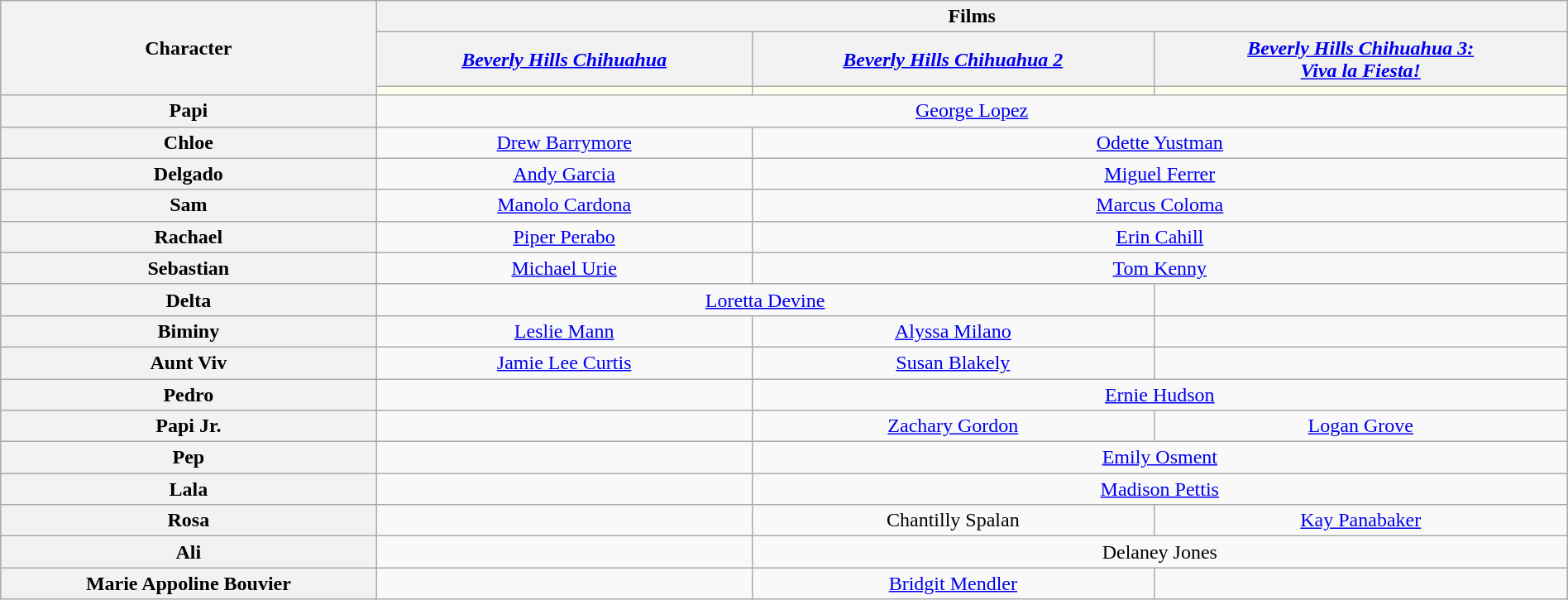<table class="wikitable" style="text-align:center" width=100%>
<tr>
<th rowspan="3">Character</th>
<th colspan="8" align="center">Films</th>
</tr>
<tr>
<th align="center"><em><a href='#'>Beverly Hills Chihuahua</a></em></th>
<th align="center"><em><a href='#'>Beverly Hills Chihuahua 2</a></em></th>
<th align="center"><em><a href='#'>Beverly Hills Chihuahua 3:<br>Viva la Fiesta!</a></em></th>
</tr>
<tr>
<th style="background:ivory;"></th>
<th style="background:ivory;"></th>
<th style="background:ivory;"></th>
</tr>
<tr>
<th>Papi</th>
<td colspan="3"><a href='#'>George Lopez</a></td>
</tr>
<tr>
<th>Chloe</th>
<td><a href='#'>Drew Barrymore</a></td>
<td colspan="2"><a href='#'>Odette Yustman</a></td>
</tr>
<tr>
<th>Delgado</th>
<td><a href='#'>Andy Garcia</a></td>
<td colspan="2"><a href='#'>Miguel Ferrer</a></td>
</tr>
<tr>
<th>Sam</th>
<td><a href='#'>Manolo Cardona</a></td>
<td colspan="2"><a href='#'>Marcus Coloma</a></td>
</tr>
<tr>
<th>Rachael</th>
<td><a href='#'>Piper Perabo</a></td>
<td colspan="2"><a href='#'>Erin Cahill</a></td>
</tr>
<tr>
<th>Sebastian</th>
<td><a href='#'>Michael Urie</a></td>
<td colspan="2"><a href='#'>Tom Kenny</a></td>
</tr>
<tr>
<th>Delta</th>
<td colspan="2"><a href='#'>Loretta Devine</a></td>
<td></td>
</tr>
<tr>
<th>Biminy</th>
<td><a href='#'>Leslie Mann</a></td>
<td><a href='#'>Alyssa Milano</a></td>
<td></td>
</tr>
<tr>
<th>Aunt Viv</th>
<td><a href='#'>Jamie Lee Curtis</a></td>
<td><a href='#'>Susan Blakely</a></td>
<td></td>
</tr>
<tr>
<th>Pedro</th>
<td></td>
<td colspan="2"><a href='#'>Ernie Hudson</a></td>
</tr>
<tr>
<th>Papi Jr.</th>
<td></td>
<td><a href='#'>Zachary Gordon</a></td>
<td><a href='#'>Logan Grove</a></td>
</tr>
<tr>
<th>Pep</th>
<td></td>
<td colspan="2"><a href='#'>Emily Osment</a></td>
</tr>
<tr>
<th>Lala</th>
<td></td>
<td colspan="2"><a href='#'>Madison Pettis</a></td>
</tr>
<tr>
<th>Rosa</th>
<td></td>
<td>Chantilly Spalan</td>
<td><a href='#'>Kay Panabaker</a></td>
</tr>
<tr>
<th>Ali</th>
<td></td>
<td colspan="2">Delaney Jones</td>
</tr>
<tr>
<th>Marie Appoline Bouvier</th>
<td></td>
<td><a href='#'>Bridgit Mendler</a></td>
<td></td>
</tr>
</table>
